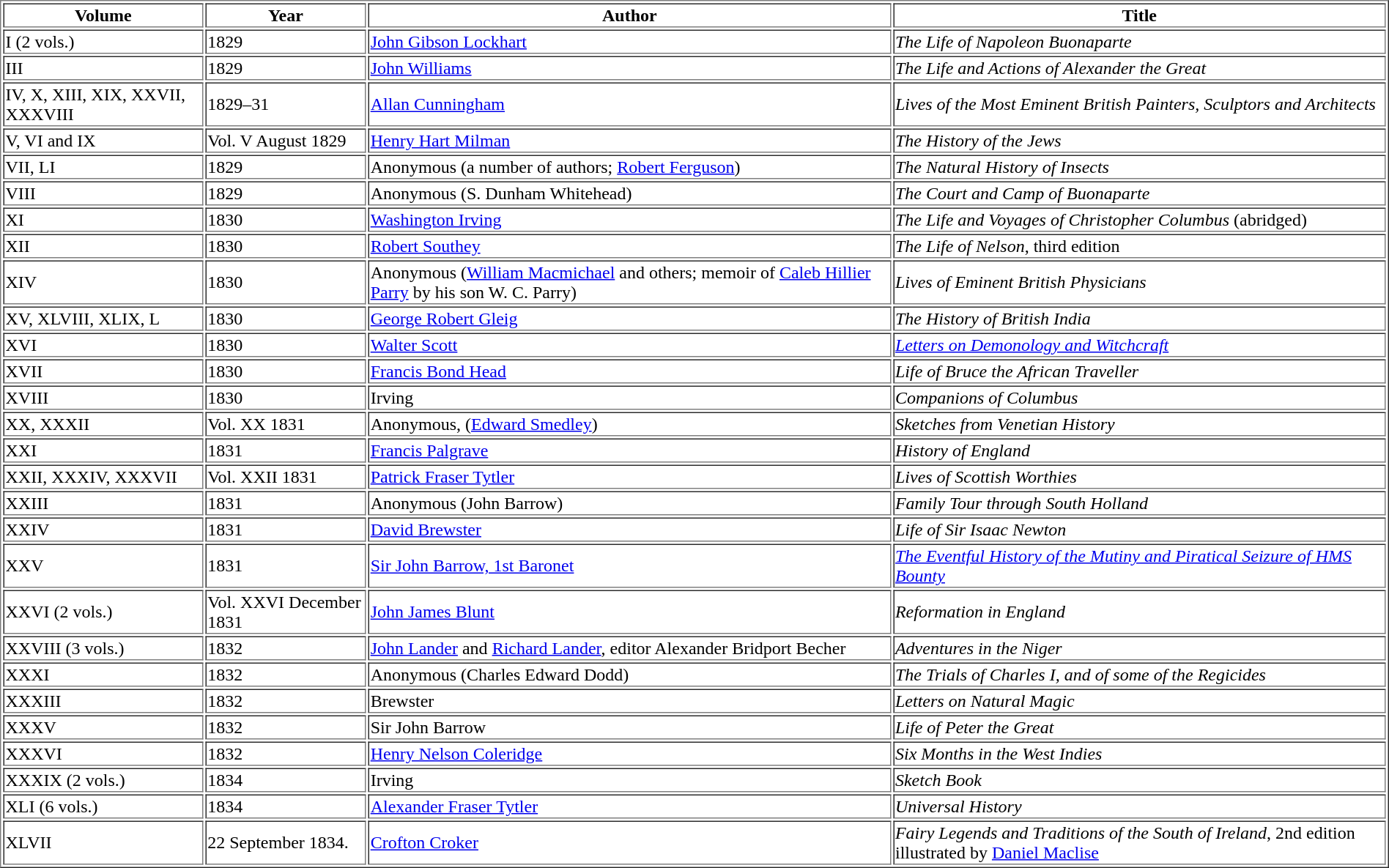<table border=1>
<tr>
<th>Volume</th>
<th>Year</th>
<th>Author</th>
<th>Title</th>
</tr>
<tr>
<td>I (2 vols.)</td>
<td>1829</td>
<td><a href='#'>John Gibson Lockhart</a></td>
<td><em>The Life of Napoleon Buonaparte</em></td>
</tr>
<tr>
<td>III</td>
<td>1829</td>
<td><a href='#'>John Williams</a></td>
<td><em>The Life and Actions of Alexander the Great</em></td>
</tr>
<tr>
<td>IV, X, XIII, XIX, XXVII, XXXVIII</td>
<td>1829–31</td>
<td><a href='#'>Allan Cunningham</a></td>
<td><em>Lives of the Most Eminent British Painters, Sculptors and Architects</em></td>
</tr>
<tr>
<td>V, VI and IX</td>
<td>Vol. V August 1829</td>
<td><a href='#'>Henry Hart Milman</a></td>
<td><em>The History of the Jews</em></td>
</tr>
<tr>
<td>VII, LI</td>
<td>1829</td>
<td>Anonymous (a number of authors; <a href='#'>Robert Ferguson</a>)</td>
<td><em>The Natural History of Insects</em></td>
</tr>
<tr>
<td>VIII</td>
<td>1829</td>
<td>Anonymous (S. Dunham Whitehead)</td>
<td><em>The Court and Camp of Buonaparte</em></td>
</tr>
<tr>
<td>XI</td>
<td>1830</td>
<td><a href='#'>Washington Irving</a></td>
<td><em>The Life and Voyages of Christopher Columbus</em> (abridged)</td>
</tr>
<tr>
<td>XII</td>
<td>1830</td>
<td><a href='#'>Robert Southey</a></td>
<td><em>The Life of Nelson</em>, third edition</td>
</tr>
<tr>
<td>XIV</td>
<td>1830</td>
<td>Anonymous (<a href='#'>William Macmichael</a> and others; memoir of <a href='#'>Caleb Hillier Parry</a> by his son W. C. Parry)</td>
<td><em>Lives of Eminent British Physicians</em></td>
</tr>
<tr>
<td>XV, XLVIII, XLIX, L</td>
<td>1830</td>
<td><a href='#'>George Robert Gleig</a></td>
<td><em>The History of British India</em></td>
</tr>
<tr>
<td>XVI</td>
<td>1830</td>
<td><a href='#'>Walter Scott</a></td>
<td><em><a href='#'>Letters on Demonology and Witchcraft</a></em></td>
</tr>
<tr>
<td>XVII</td>
<td>1830</td>
<td><a href='#'>Francis Bond Head</a></td>
<td><em>Life of Bruce the African Traveller</em></td>
</tr>
<tr>
<td>XVIII</td>
<td>1830</td>
<td>Irving</td>
<td><em>Companions of Columbus</em></td>
</tr>
<tr>
<td>XX, XXXII</td>
<td>Vol. XX 1831</td>
<td>Anonymous, (<a href='#'>Edward Smedley</a>)</td>
<td><em>Sketches from Venetian History</em></td>
</tr>
<tr>
<td>XXI</td>
<td>1831</td>
<td><a href='#'>Francis Palgrave</a></td>
<td><em>History of England</em></td>
</tr>
<tr>
<td>XXII, XXXIV, XXXVII</td>
<td>Vol. XXII 1831</td>
<td><a href='#'>Patrick Fraser Tytler</a></td>
<td><em>Lives of Scottish Worthies</em></td>
</tr>
<tr>
<td>XXIII</td>
<td>1831</td>
<td>Anonymous (John Barrow)</td>
<td><em>Family Tour through South Holland</em></td>
</tr>
<tr>
<td>XXIV</td>
<td>1831</td>
<td><a href='#'>David Brewster</a></td>
<td><em>Life of Sir Isaac Newton</em></td>
</tr>
<tr>
<td>XXV</td>
<td>1831</td>
<td><a href='#'>Sir John Barrow, 1st Baronet</a></td>
<td><em><a href='#'>The Eventful History of the Mutiny and Piratical Seizure of HMS Bounty</a></em></td>
</tr>
<tr>
<td>XXVI (2 vols.)</td>
<td>Vol. XXVI December 1831</td>
<td><a href='#'>John James Blunt</a></td>
<td><em>Reformation in England</em></td>
</tr>
<tr>
<td>XXVIII (3 vols.)</td>
<td>1832</td>
<td><a href='#'>John Lander</a> and <a href='#'>Richard Lander</a>, editor Alexander Bridport Becher</td>
<td><em>Adventures in the Niger</em></td>
</tr>
<tr>
<td>XXXI</td>
<td>1832</td>
<td>Anonymous (Charles Edward Dodd)</td>
<td><em>The Trials of Charles I, and of some of the Regicides</em></td>
</tr>
<tr>
<td>XXXIII</td>
<td>1832</td>
<td>Brewster</td>
<td><em>Letters on Natural Magic</em></td>
</tr>
<tr>
<td>XXXV</td>
<td>1832</td>
<td>Sir John Barrow</td>
<td><em>Life of Peter the Great</em></td>
</tr>
<tr>
<td>XXXVI</td>
<td>1832</td>
<td><a href='#'>Henry Nelson Coleridge</a></td>
<td><em>Six Months in the West Indies</em></td>
</tr>
<tr>
<td>XXXIX (2 vols.)</td>
<td>1834</td>
<td>Irving</td>
<td><em>Sketch Book</em></td>
</tr>
<tr>
<td>XLI (6 vols.)</td>
<td>1834</td>
<td><a href='#'>Alexander Fraser Tytler</a></td>
<td><em>Universal History</em></td>
</tr>
<tr>
<td>XLVII</td>
<td>22 September 1834.</td>
<td><a href='#'>Crofton Croker</a></td>
<td><em>Fairy Legends and Traditions of the South of Ireland</em>, 2nd edition illustrated by <a href='#'>Daniel Maclise</a></td>
</tr>
</table>
